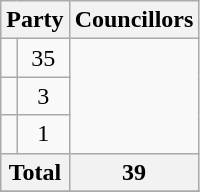<table class="wikitable">
<tr>
<th colspan=2>Party</th>
<th>Councillors</th>
</tr>
<tr>
<td></td>
<td align=center>35</td>
</tr>
<tr>
<td></td>
<td align=center>3</td>
</tr>
<tr>
<td></td>
<td align=center>1</td>
</tr>
<tr>
<th colspan=2>Total</th>
<th>39</th>
</tr>
<tr>
</tr>
</table>
